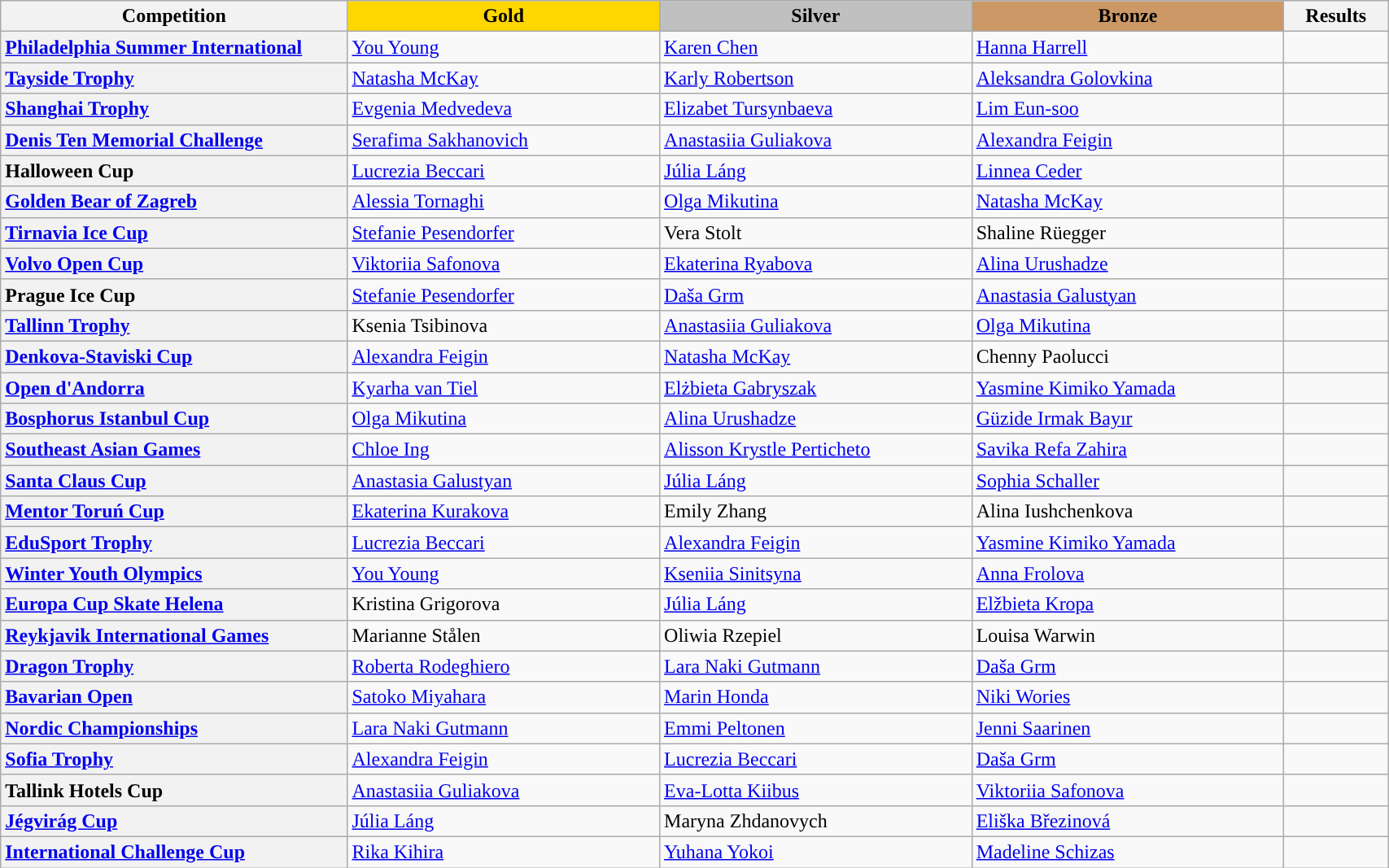<table class="wikitable unsortable" style="text-align:left; width:90%;">
<tr>
<th scope="col" style="text-align:center; width:25%;">Competition</th>
<td scope="col" style="text-align:center; width:22.5%; background:gold"><strong>Gold</strong></td>
<td scope="col" style="text-align:center; width:22.5%; background:silver"><strong>Silver</strong></td>
<td scope="col" style="text-align:center; width:22.5%; background:#c96"><strong>Bronze</strong></td>
<th scope="col" style="text-align:center; width:7.5%;">Results</th>
</tr>
<tr>
<th scope="row" style="text-align:left"> <a href='#'>Philadelphia Summer International</a></th>
<td> <a href='#'>You Young</a></td>
<td> <a href='#'>Karen Chen</a></td>
<td> <a href='#'>Hanna Harrell</a></td>
<td></td>
</tr>
<tr>
<th scope="row" style="text-align:left"> <a href='#'>Tayside Trophy</a></th>
<td> <a href='#'>Natasha McKay</a></td>
<td> <a href='#'>Karly Robertson</a></td>
<td> <a href='#'>Aleksandra Golovkina</a></td>
<td></td>
</tr>
<tr>
<th scope="row" style="text-align:left"> <a href='#'>Shanghai Trophy</a></th>
<td> <a href='#'>Evgenia Medvedeva</a></td>
<td> <a href='#'>Elizabet Tursynbaeva</a></td>
<td> <a href='#'>Lim Eun-soo</a></td>
<td></td>
</tr>
<tr>
<th scope="row" style="text-align:left"> <a href='#'>Denis Ten Memorial Challenge</a></th>
<td> <a href='#'>Serafima Sakhanovich</a></td>
<td> <a href='#'>Anastasiia Guliakova</a></td>
<td> <a href='#'>Alexandra Feigin</a></td>
<td></td>
</tr>
<tr>
<th scope="row" style="text-align:left"> Halloween Cup</th>
<td> <a href='#'>Lucrezia Beccari</a></td>
<td> <a href='#'>Júlia Láng</a></td>
<td> <a href='#'>Linnea Ceder</a></td>
<td></td>
</tr>
<tr>
<th scope="row" style="text-align:left"> <a href='#'>Golden Bear of Zagreb</a></th>
<td> <a href='#'>Alessia Tornaghi</a></td>
<td> <a href='#'>Olga Mikutina</a></td>
<td> <a href='#'>Natasha McKay</a></td>
<td></td>
</tr>
<tr>
<th scope="row" style="text-align:left"> <a href='#'>Tirnavia Ice Cup</a></th>
<td> <a href='#'>Stefanie Pesendorfer</a></td>
<td> Vera Stolt</td>
<td> Shaline Rüegger</td>
<td></td>
</tr>
<tr>
<th scope="row" style="text-align:left"> <a href='#'>Volvo Open Cup</a></th>
<td> <a href='#'>Viktoriia Safonova</a></td>
<td> <a href='#'>Ekaterina Ryabova</a></td>
<td> <a href='#'>Alina Urushadze</a></td>
<td></td>
</tr>
<tr>
<th scope="row" style="text-align:left"> Prague Ice Cup</th>
<td> <a href='#'>Stefanie Pesendorfer</a></td>
<td> <a href='#'>Daša Grm</a></td>
<td> <a href='#'>Anastasia Galustyan</a></td>
<td></td>
</tr>
<tr>
<th scope="row" style="text-align:left"> <a href='#'>Tallinn Trophy</a></th>
<td> Ksenia Tsibinova</td>
<td> <a href='#'>Anastasiia Guliakova</a></td>
<td> <a href='#'>Olga Mikutina</a></td>
<td></td>
</tr>
<tr>
<th scope="row" style="text-align:left"> <a href='#'>Denkova-Staviski Cup</a></th>
<td> <a href='#'>Alexandra Feigin</a></td>
<td> <a href='#'>Natasha McKay</a></td>
<td> Chenny Paolucci</td>
<td></td>
</tr>
<tr>
<th scope="row" style="text-align:left"> <a href='#'>Open d'Andorra</a></th>
<td> <a href='#'>Kyarha van Tiel</a></td>
<td> <a href='#'>Elżbieta Gabryszak</a></td>
<td> <a href='#'>Yasmine Kimiko Yamada</a></td>
<td></td>
</tr>
<tr>
<th scope="row" style="text-align:left"> <a href='#'>Bosphorus Istanbul Cup</a></th>
<td> <a href='#'>Olga Mikutina</a></td>
<td> <a href='#'>Alina Urushadze</a></td>
<td> <a href='#'>Güzide Irmak Bayır</a></td>
<td></td>
</tr>
<tr>
<th scope="row" style="text-align:left"> <a href='#'>Southeast Asian Games</a></th>
<td> <a href='#'>Chloe Ing</a></td>
<td> <a href='#'>Alisson Krystle Perticheto</a></td>
<td> <a href='#'>Savika Refa Zahira</a></td>
<td></td>
</tr>
<tr>
<th scope="row" style="text-align:left"> <a href='#'>Santa Claus Cup</a></th>
<td> <a href='#'>Anastasia Galustyan</a></td>
<td> <a href='#'>Júlia Láng</a></td>
<td> <a href='#'>Sophia Schaller</a></td>
<td></td>
</tr>
<tr>
<th scope="row" style="text-align:left"> <a href='#'>Mentor Toruń Cup</a></th>
<td> <a href='#'>Ekaterina Kurakova</a></td>
<td> Emily Zhang</td>
<td> Alina Iushchenkova</td>
<td></td>
</tr>
<tr>
<th scope="row" style="text-align:left"> <a href='#'>EduSport Trophy</a></th>
<td> <a href='#'>Lucrezia Beccari</a></td>
<td> <a href='#'>Alexandra Feigin</a></td>
<td> <a href='#'>Yasmine Kimiko Yamada</a></td>
<td></td>
</tr>
<tr>
<th scope="row" style="text-align:left"> <a href='#'>Winter Youth Olympics</a></th>
<td> <a href='#'>You Young</a></td>
<td> <a href='#'>Kseniia Sinitsyna</a></td>
<td> <a href='#'>Anna Frolova</a></td>
<td></td>
</tr>
<tr>
<th scope="row" style="text-align:left"> <a href='#'>Europa Cup Skate Helena</a></th>
<td> Kristina Grigorova</td>
<td> <a href='#'>Júlia Láng</a></td>
<td> <a href='#'>Elžbieta Kropa</a></td>
<td></td>
</tr>
<tr>
<th scope="row" style="text-align:left"> <a href='#'>Reykjavik International Games</a></th>
<td> Marianne Stålen</td>
<td> Oliwia Rzepiel</td>
<td> Louisa Warwin</td>
<td></td>
</tr>
<tr>
<th scope="row" style="text-align:left"> <a href='#'>Dragon Trophy</a></th>
<td> <a href='#'>Roberta Rodeghiero</a></td>
<td> <a href='#'>Lara Naki Gutmann</a></td>
<td> <a href='#'>Daša Grm</a></td>
<td></td>
</tr>
<tr>
<th scope="row" style="text-align:left"> <a href='#'>Bavarian Open</a></th>
<td> <a href='#'>Satoko Miyahara</a></td>
<td> <a href='#'>Marin Honda</a></td>
<td> <a href='#'>Niki Wories</a></td>
<td></td>
</tr>
<tr>
<th scope="row" style="text-align:left"> <a href='#'>Nordic Championships</a></th>
<td> <a href='#'>Lara Naki Gutmann</a></td>
<td> <a href='#'>Emmi Peltonen</a></td>
<td> <a href='#'>Jenni Saarinen</a></td>
<td></td>
</tr>
<tr>
<th scope="row" style="text-align:left"> <a href='#'>Sofia Trophy</a></th>
<td> <a href='#'>Alexandra Feigin</a></td>
<td> <a href='#'>Lucrezia Beccari</a></td>
<td> <a href='#'>Daša Grm</a></td>
<td></td>
</tr>
<tr>
<th scope="row" style="text-align:left"> Tallink Hotels Cup</th>
<td> <a href='#'>Anastasiia Guliakova</a></td>
<td> <a href='#'>Eva-Lotta Kiibus</a></td>
<td> <a href='#'>Viktoriia Safonova</a></td>
<td></td>
</tr>
<tr>
<th scope="row" style="text-align:left"> <a href='#'>Jégvirág Cup</a></th>
<td> <a href='#'>Júlia Láng</a></td>
<td> Maryna Zhdanovych</td>
<td> <a href='#'>Eliška Březinová</a></td>
<td></td>
</tr>
<tr>
<th scope="row" style="text-align:left"> <a href='#'>International Challenge Cup</a></th>
<td> <a href='#'>Rika Kihira</a></td>
<td> <a href='#'>Yuhana Yokoi</a></td>
<td> <a href='#'>Madeline Schizas</a></td>
<td></td>
</tr>
</table>
